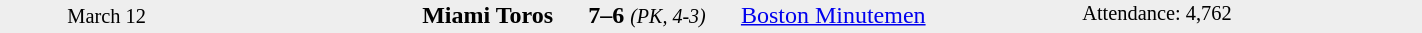<table style="width: 75%; background: #eeeeee;" cellspacing="0">
<tr>
<td style=font-size:85% align=center rowspan=3 width=15%>March 12</td>
<td width=24% align=right><strong>Miami Toros</strong></td>
<td align=center width=13%><strong>7–6</strong> <small><em>(PK, 4-3)</em></small></td>
<td width=24%><a href='#'>Boston Minutemen</a></td>
<td style=font-size:85% rowspan=3 valign=top>Attendance: 4,762</td>
</tr>
<tr style=font-size:85%>
<td align=right valign=top></td>
<td valign=top></td>
<td align=left valign=top></td>
</tr>
</table>
